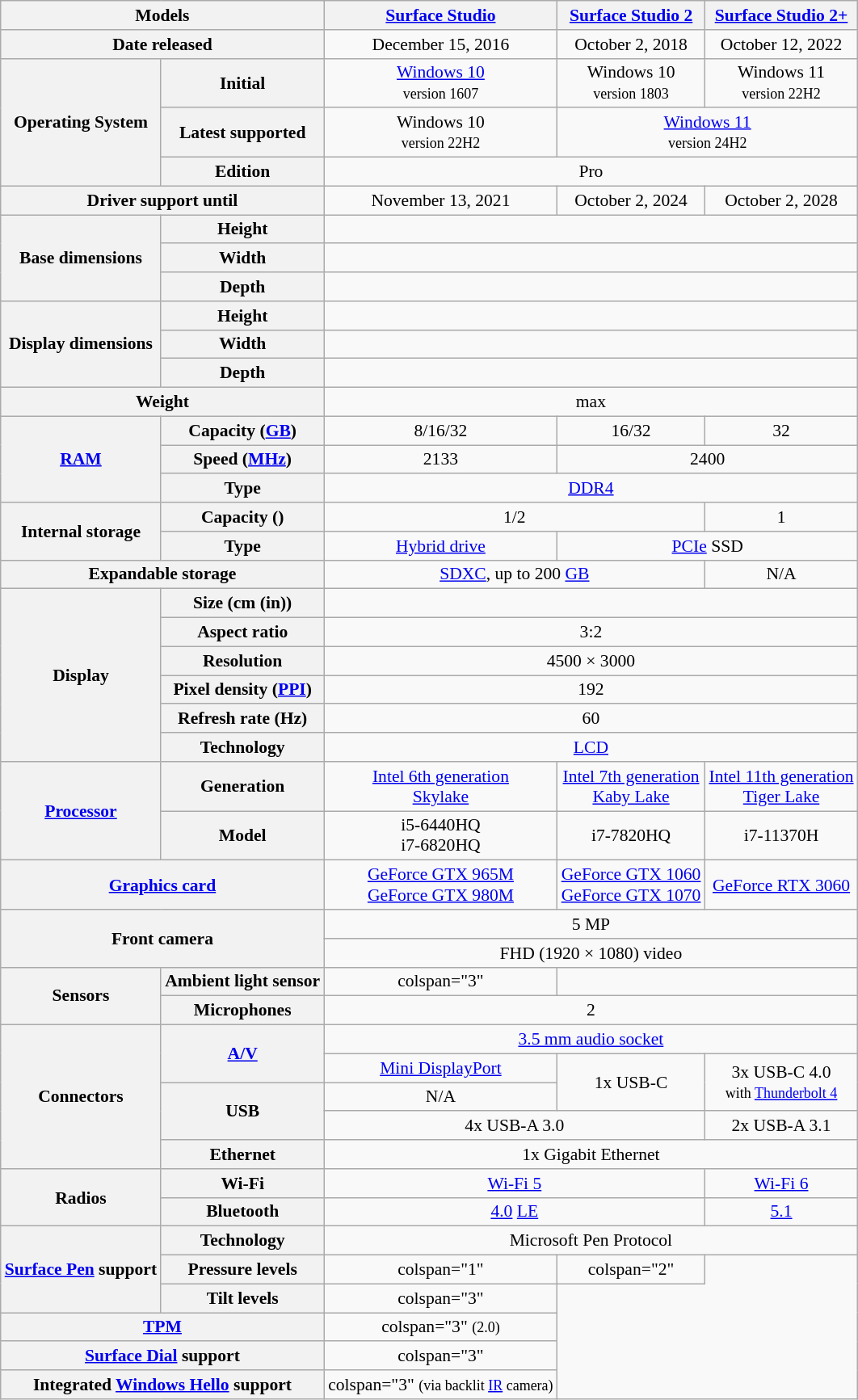<table class="wikitable mw-collapsible" style="text-align: center; font-size:90%; min-width:20em;">
<tr>
<th colspan="2">Models</th>
<th><a href='#'>Surface Studio</a></th>
<th><a href='#'>Surface Studio 2</a></th>
<th><a href='#'>Surface Studio 2+</a></th>
</tr>
<tr>
<th colspan="2">Date released</th>
<td>December 15, 2016</td>
<td>October 2, 2018</td>
<td>October 12, 2022</td>
</tr>
<tr>
<th rowspan="3">Operating System</th>
<th>Initial</th>
<td><a href='#'>Windows 10</a><br><small>version 1607</small></td>
<td>Windows 10<br><small>version 1803</small></td>
<td>Windows 11<br><small>version 22H2</small></td>
</tr>
<tr>
<th>Latest supported</th>
<td colspan="1">Windows 10 <br> <small>version 22H2</small></td>
<td colspan="2"><a href='#'>Windows 11</a> <br> <small>version 24H2</small></td>
</tr>
<tr>
<th>Edition</th>
<td colspan="3">Pro</td>
</tr>
<tr>
<th colspan="2">Driver support until</th>
<td>November 13, 2021</td>
<td>October 2, 2024</td>
<td>October 2, 2028</td>
</tr>
<tr>
<th rowspan=3>Base dimensions <br> </th>
<th>Height</th>
<td colspan="3"></td>
</tr>
<tr>
<th>Width</th>
<td colspan="3"></td>
</tr>
<tr>
<th>Depth</th>
<td colspan="3"></td>
</tr>
<tr>
<th rowspan="3">Display dimensions <br> </th>
<th>Height</th>
<td colspan="3"></td>
</tr>
<tr>
<th>Width</th>
<td colspan="3"></td>
</tr>
<tr>
<th>Depth</th>
<td colspan="3"></td>
</tr>
<tr>
<th colspan="2">Weight <br> </th>
<td colspan="3"> max</td>
</tr>
<tr>
<th rowspan=3><a href='#'>RAM</a></th>
<th>Capacity (<a href='#'>GB</a>)</th>
<td>8/16/32</td>
<td>16/32</td>
<td>32</td>
</tr>
<tr>
<th>Speed (<a href='#'>MHz</a>)</th>
<td>2133</td>
<td colspan="2">2400</td>
</tr>
<tr>
<th>Type</th>
<td colspan="3"><a href='#'>DDR4</a></td>
</tr>
<tr>
<th rowspan=2>Internal storage</th>
<th>Capacity ()</th>
<td colspan="2">1/2</td>
<td>1</td>
</tr>
<tr>
<th>Type</th>
<td><a href='#'>Hybrid drive</a></td>
<td colspan="2"><a href='#'>PCIe</a> SSD</td>
</tr>
<tr>
<th colspan="2">Expandable storage</th>
<td colspan="2"><a href='#'>SDXC</a>, up to 200 <a href='#'>GB</a></td>
<td>N/A</td>
</tr>
<tr>
<th rowspan="6">Display</th>
<th>Size (cm (in))</th>
<td colspan="3"></td>
</tr>
<tr>
<th>Aspect ratio</th>
<td colspan="3">3:2</td>
</tr>
<tr>
<th>Resolution</th>
<td colspan="3">4500 × 3000</td>
</tr>
<tr>
<th>Pixel density (<a href='#'>PPI</a>)</th>
<td colspan="3">192</td>
</tr>
<tr>
<th>Refresh rate (Hz)</th>
<td colspan="3">60</td>
</tr>
<tr>
<th>Technology</th>
<td colspan="3"><a href='#'>LCD</a></td>
</tr>
<tr>
<th rowspan="2"><a href='#'>Processor</a></th>
<th>Generation</th>
<td><a href='#'>Intel 6th generation <br> Skylake</a></td>
<td><a href='#'>Intel 7th generation <br> Kaby Lake</a></td>
<td><a href='#'>Intel 11th generation <br> Tiger Lake</a></td>
</tr>
<tr>
<th>Model</th>
<td>i5-6440HQ<br>i7-6820HQ</td>
<td>i7-7820HQ</td>
<td>i7-11370H</td>
</tr>
<tr>
<th colspan="2"><a href='#'>Graphics card</a></th>
<td><a href='#'>GeForce GTX 965M</a><br><a href='#'>GeForce GTX 980M</a></td>
<td><a href='#'>GeForce GTX 1060</a><br><a href='#'>GeForce GTX 1070</a></td>
<td><a href='#'>GeForce RTX 3060</a></td>
</tr>
<tr>
<th rowspan="2" colspan="2">Front camera</th>
<td colspan="3">5 MP</td>
</tr>
<tr>
<td colspan="3">FHD (1920 × 1080) video</td>
</tr>
<tr>
<th rowspan="2">Sensors</th>
<th>Ambient light sensor</th>
<td>colspan="3" </td>
</tr>
<tr>
<th>Microphones</th>
<td colspan="3">2</td>
</tr>
<tr>
<th rowspan="5">Connectors</th>
<th rowspan="2"><a href='#'>A/V</a></th>
<td colspan="3"><a href='#'>3.5 mm audio socket</a></td>
</tr>
<tr>
<td colspan="1"><a href='#'>Mini DisplayPort</a></td>
<td colspan="1", rowspan="2">1x USB-C</td>
<td colspan="1" , rowspan="2">3x USB-C 4.0<br><small>with <a href='#'>Thunderbolt 4</a></small></td>
</tr>
<tr>
<th rowspan="2">USB</th>
<td colspan="1">N/A</td>
</tr>
<tr>
<td colspan="2">4x USB-A 3.0</td>
<td>2x USB-A 3.1</td>
</tr>
<tr>
<th>Ethernet</th>
<td colspan="3">1x Gigabit Ethernet</td>
</tr>
<tr>
<th rowspan="2">Radios</th>
<th>Wi-Fi</th>
<td colspan="2"><a href='#'>Wi-Fi 5</a></td>
<td><a href='#'>Wi-Fi 6</a></td>
</tr>
<tr>
<th>Bluetooth</th>
<td colspan="2"><a href='#'>4.0</a> <a href='#'>LE</a></td>
<td><a href='#'>5.1</a></td>
</tr>
<tr>
<th rowspan="3"><a href='#'>Surface Pen</a> support</th>
<th>Technology</th>
<td colspan="3">Microsoft Pen Protocol</td>
</tr>
<tr>
<th>Pressure levels</th>
<td>colspan="1" </td>
<td>colspan="2" </td>
</tr>
<tr>
<th>Tilt levels</th>
<td>colspan="3" </td>
</tr>
<tr>
<th colspan="2"><a href='#'>TPM</a></th>
<td>colspan="3"  <small>(2.0)</small></td>
</tr>
<tr>
<th colspan="2"><a href='#'>Surface Dial</a> support</th>
<td>colspan="3" </td>
</tr>
<tr>
<th colspan="2">Integrated <a href='#'>Windows Hello</a> support</th>
<td>colspan="3"  <small>(via backlit <a href='#'>IR</a> camera)</small></td>
</tr>
</table>
